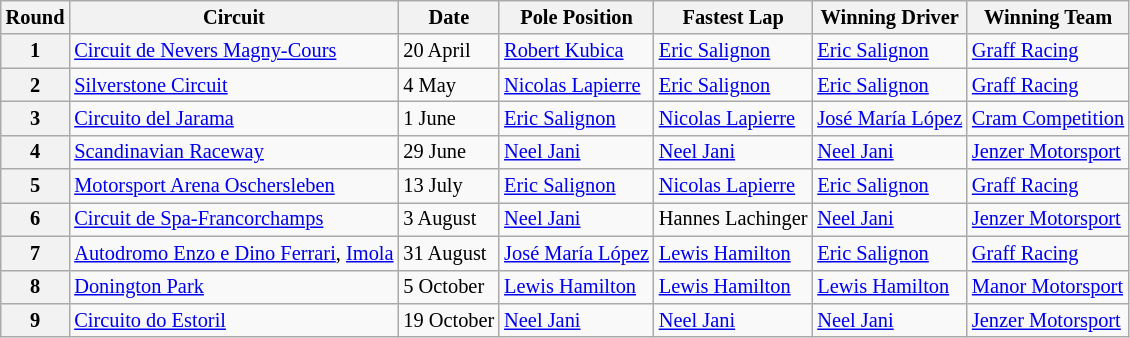<table class="wikitable" style="font-size:85%">
<tr>
<th>Round</th>
<th>Circuit</th>
<th>Date</th>
<th>Pole Position</th>
<th>Fastest Lap</th>
<th>Winning Driver</th>
<th>Winning Team</th>
</tr>
<tr>
<th>1</th>
<td> <a href='#'>Circuit de Nevers Magny-Cours</a></td>
<td>20 April</td>
<td> <a href='#'>Robert Kubica</a></td>
<td> <a href='#'>Eric Salignon</a></td>
<td> <a href='#'>Eric Salignon</a></td>
<td> <a href='#'>Graff Racing</a></td>
</tr>
<tr>
<th>2</th>
<td> <a href='#'>Silverstone Circuit</a></td>
<td>4 May</td>
<td> <a href='#'>Nicolas Lapierre</a></td>
<td> <a href='#'>Eric Salignon</a></td>
<td> <a href='#'>Eric Salignon</a></td>
<td> <a href='#'>Graff Racing</a></td>
</tr>
<tr>
<th>3</th>
<td> <a href='#'>Circuito del Jarama</a></td>
<td>1 June</td>
<td> <a href='#'>Eric Salignon</a></td>
<td> <a href='#'>Nicolas Lapierre</a></td>
<td> <a href='#'>José María López</a></td>
<td> <a href='#'>Cram Competition</a></td>
</tr>
<tr>
<th>4</th>
<td> <a href='#'>Scandinavian Raceway</a></td>
<td>29 June</td>
<td> <a href='#'>Neel Jani</a></td>
<td> <a href='#'>Neel Jani</a></td>
<td> <a href='#'>Neel Jani</a></td>
<td> <a href='#'>Jenzer Motorsport</a></td>
</tr>
<tr>
<th>5</th>
<td> <a href='#'>Motorsport Arena Oschersleben</a></td>
<td>13 July</td>
<td> <a href='#'>Eric Salignon</a></td>
<td> <a href='#'>Nicolas Lapierre</a></td>
<td> <a href='#'>Eric Salignon</a></td>
<td> <a href='#'>Graff Racing</a></td>
</tr>
<tr>
<th>6</th>
<td> <a href='#'>Circuit de Spa-Francorchamps</a></td>
<td>3 August</td>
<td> <a href='#'>Neel Jani</a></td>
<td> Hannes Lachinger</td>
<td> <a href='#'>Neel Jani</a></td>
<td> <a href='#'>Jenzer Motorsport</a></td>
</tr>
<tr>
<th>7</th>
<td> <a href='#'>Autodromo Enzo e Dino Ferrari</a>, <a href='#'>Imola</a></td>
<td>31 August</td>
<td> <a href='#'>José María López</a></td>
<td> <a href='#'>Lewis Hamilton</a></td>
<td> <a href='#'>Eric Salignon</a></td>
<td> <a href='#'>Graff Racing</a></td>
</tr>
<tr>
<th>8</th>
<td> <a href='#'>Donington Park</a></td>
<td>5 October</td>
<td> <a href='#'>Lewis Hamilton</a></td>
<td> <a href='#'>Lewis Hamilton</a></td>
<td> <a href='#'>Lewis Hamilton</a></td>
<td> <a href='#'>Manor Motorsport</a></td>
</tr>
<tr>
<th>9</th>
<td> <a href='#'>Circuito do Estoril</a></td>
<td>19 October</td>
<td> <a href='#'>Neel Jani</a></td>
<td> <a href='#'>Neel Jani</a></td>
<td> <a href='#'>Neel Jani</a></td>
<td> <a href='#'>Jenzer Motorsport</a></td>
</tr>
</table>
